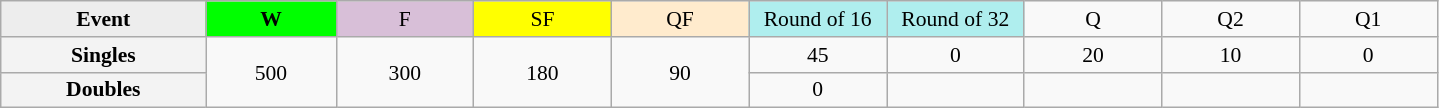<table class=wikitable style=font-size:90%;text-align:center>
<tr>
<td style="width:130px; background:#ededed;"><strong>Event</strong></td>
<td style="width:80px; background:lime;"><strong>W</strong></td>
<td style="width:85px; background:thistle;">F</td>
<td style="width:85px; background:#ff0;">SF</td>
<td style="width:85px; background:#ffebcd;">QF</td>
<td style="width:85px; background:#afeeee;">Round of 16</td>
<td style="width:85px; background:#afeeee;">Round of 32</td>
<td width=85>Q</td>
<td width=85>Q2</td>
<td width=85>Q1</td>
</tr>
<tr>
<th style="background:#f3f3f3;">Singles</th>
<td rowspan=2>500</td>
<td rowspan=2>300</td>
<td rowspan=2>180</td>
<td rowspan=2>90</td>
<td>45</td>
<td>0</td>
<td>20</td>
<td>10</td>
<td>0</td>
</tr>
<tr>
<th style="background:#f3f3f3;">Doubles</th>
<td>0</td>
<td></td>
<td></td>
<td></td>
<td></td>
</tr>
</table>
